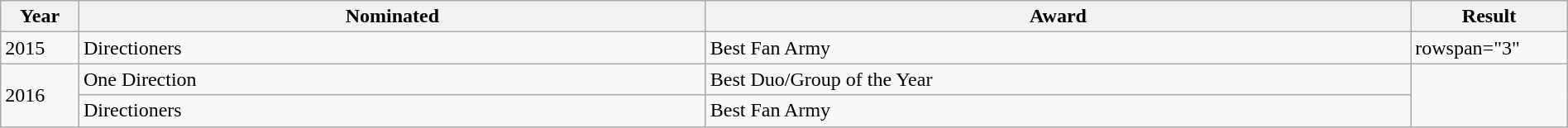<table class="wikitable" style="width:100%;">
<tr>
<th width=5%>Year</th>
<th style="width:40%;">Nominated</th>
<th style="width:45%;">Award</th>
<th style="width:10%;">Result</th>
</tr>
<tr>
<td rowspan="1">2015</td>
<td rowspan="1">Directioners</td>
<td>Best Fan Army</td>
<td>rowspan="3" </td>
</tr>
<tr>
<td rowspan="2">2016</td>
<td rowspan="1">One Direction</td>
<td>Best Duo/Group of the Year</td>
</tr>
<tr>
<td rowspan="1">Directioners</td>
<td>Best Fan Army</td>
</tr>
</table>
